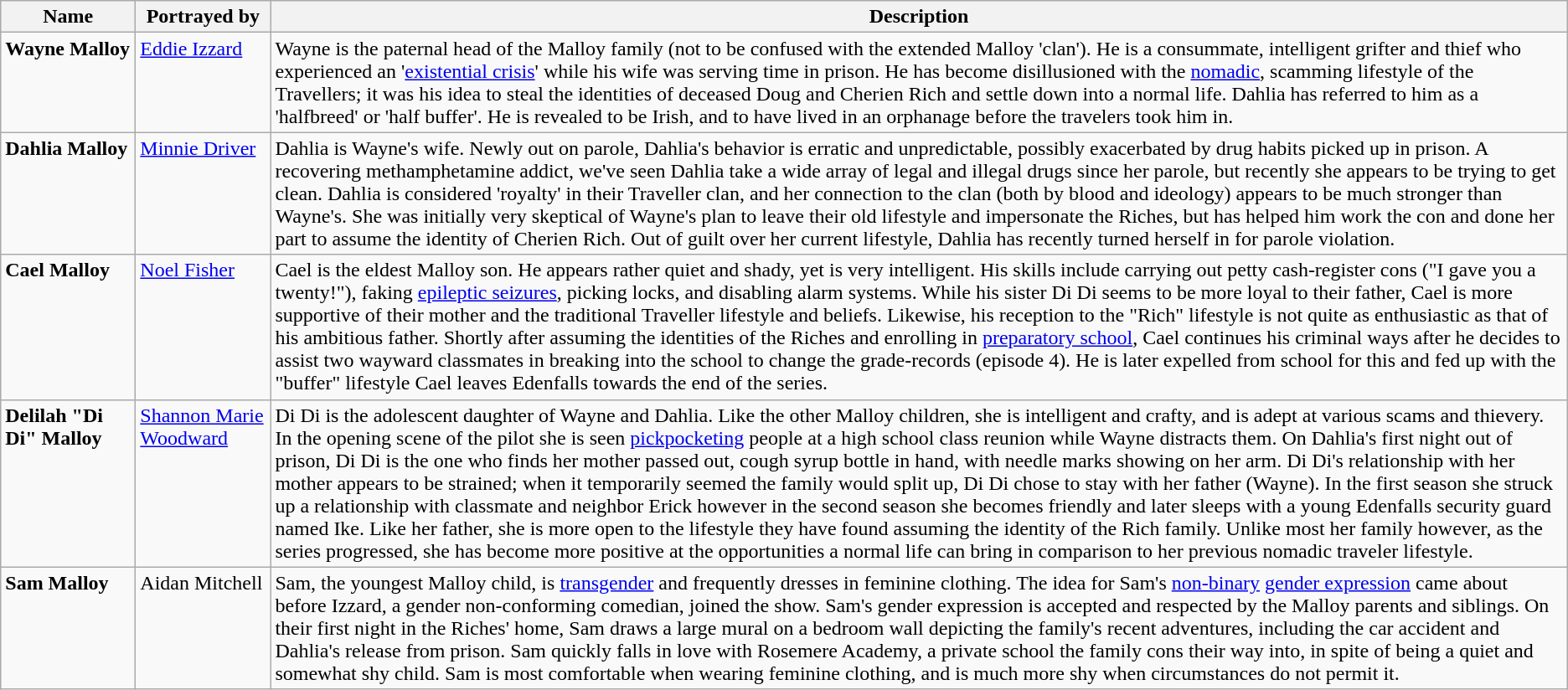<table class="wikitable">
<tr valign="bottom">
<th width="100px">Name</th>
<th width="100px">Portrayed by</th>
<th>Description</th>
</tr>
<tr valign="top">
<td><strong>Wayne Malloy</strong></td>
<td><a href='#'>Eddie Izzard</a></td>
<td>Wayne is the paternal head of the Malloy family (not to be confused with the extended Malloy 'clan'). He is a consummate, intelligent grifter and thief who experienced an '<a href='#'>existential crisis</a>' while his wife was serving time in prison. He has become disillusioned with the <a href='#'>nomadic</a>, scamming lifestyle of the Travellers; it was his idea to steal the identities of deceased Doug and Cherien Rich and settle down into a normal life. Dahlia has referred to him as a 'halfbreed' or 'half buffer'. He is revealed to be Irish, and to have lived in an orphanage before the travelers took him in.</td>
</tr>
<tr valign="top">
<td><strong>Dahlia Malloy</strong></td>
<td><a href='#'>Minnie Driver</a></td>
<td>Dahlia is Wayne's wife. Newly out on parole, Dahlia's behavior is erratic and unpredictable, possibly exacerbated by drug habits picked up in prison. A recovering methamphetamine addict, we've seen Dahlia take a wide array of legal and illegal drugs since her parole, but recently she appears to be trying to get clean. Dahlia is considered 'royalty' in their Traveller clan, and her connection to the clan (both by blood and ideology) appears to be much stronger than Wayne's. She was initially very skeptical of Wayne's plan to leave their old lifestyle and impersonate the Riches, but has helped him work the con and done her part to assume the identity of Cherien Rich. Out of guilt over her current lifestyle, Dahlia has recently turned herself in for parole violation.</td>
</tr>
<tr valign="top">
<td><strong>Cael Malloy</strong></td>
<td><a href='#'>Noel Fisher</a></td>
<td>Cael is the eldest Malloy son. He appears rather quiet and shady, yet is very intelligent. His skills include carrying out petty cash-register cons ("I gave you a twenty!"), faking <a href='#'>epileptic seizures</a>, picking locks, and disabling alarm systems. While his sister Di Di seems to be more loyal to their father, Cael is more supportive of their mother and the traditional Traveller lifestyle and beliefs. Likewise, his reception to the "Rich" lifestyle is not quite as enthusiastic as that of his ambitious father. Shortly after assuming the identities of the Riches and enrolling in <a href='#'>preparatory school</a>, Cael continues his criminal ways after he decides to assist two wayward classmates in breaking into the school to change the grade-records (episode 4). He is later expelled from school for this and fed up with the "buffer" lifestyle Cael leaves Edenfalls towards the end of the series.</td>
</tr>
<tr valign="top">
<td><strong>Delilah "Di Di" Malloy</strong></td>
<td><a href='#'>Shannon Marie Woodward</a></td>
<td>Di Di is the adolescent daughter of Wayne and Dahlia. Like the other Malloy children, she is intelligent and crafty, and is adept at various scams and thievery. In the opening scene of the pilot she is seen <a href='#'>pickpocketing</a> people at a high school class reunion while Wayne distracts them. On Dahlia's first night out of prison, Di Di is the one who finds her mother passed out, cough syrup bottle in hand, with needle marks showing on her arm. Di Di's relationship with her mother appears to be strained; when it temporarily seemed the family would split up, Di Di chose to stay with her father (Wayne). In the first season she struck up a relationship with classmate and neighbor Erick however in the second season she becomes friendly and later sleeps with a young Edenfalls security guard named Ike.  Like her father, she is more open to the lifestyle they have found assuming the identity of the Rich family.  Unlike most her family however, as the series progressed, she has become more positive at the opportunities a normal life can bring in comparison to her previous nomadic traveler lifestyle.</td>
</tr>
<tr valign="top">
<td><strong>Sam Malloy</strong></td>
<td>Aidan Mitchell</td>
<td>Sam, the youngest Malloy child, is <a href='#'>transgender</a> and frequently dresses in feminine clothing. The idea for Sam's <a href='#'>non-binary</a> <a href='#'>gender expression</a> came about before Izzard, a gender non-conforming comedian, joined the show. Sam's gender expression is accepted and respected by the Malloy parents and siblings. On their first night in the Riches' home, Sam draws a large mural on a bedroom wall depicting the family's recent adventures, including the car accident and Dahlia's release from prison. Sam quickly falls in love with Rosemere Academy, a private school the family cons their way into, in spite of being a quiet and somewhat shy child. Sam is most comfortable when wearing feminine clothing, and is much more shy when circumstances do not permit it.</td>
</tr>
</table>
